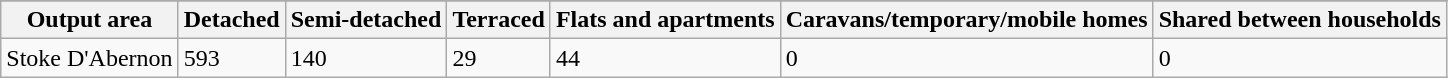<table class="wikitable">
<tr>
</tr>
<tr>
<th>Output area</th>
<th>Detached</th>
<th>Semi-detached</th>
<th>Terraced</th>
<th>Flats and apartments</th>
<th>Caravans/temporary/mobile homes</th>
<th>Shared between households</th>
</tr>
<tr>
<td>Stoke D'Abernon</td>
<td>593</td>
<td>140</td>
<td>29</td>
<td>44</td>
<td>0</td>
<td>0</td>
</tr>
</table>
